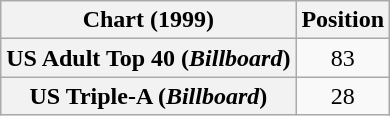<table class="wikitable plainrowheaders" style="text-align:center">
<tr>
<th>Chart (1999)</th>
<th>Position</th>
</tr>
<tr>
<th scope="row">US Adult Top 40 (<em>Billboard</em>)</th>
<td>83</td>
</tr>
<tr>
<th scope="row">US Triple-A (<em>Billboard</em>)</th>
<td>28</td>
</tr>
</table>
